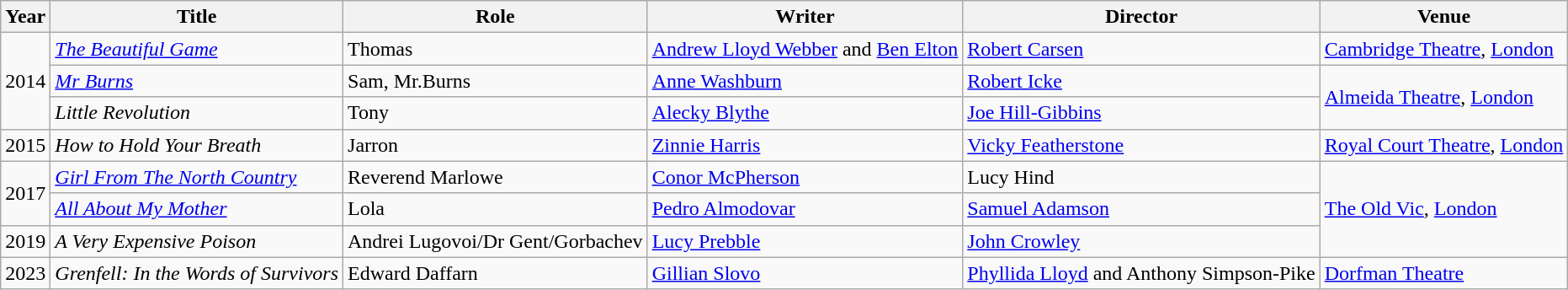<table class="wikitable">
<tr>
<th>Year</th>
<th>Title</th>
<th>Role</th>
<th>Writer</th>
<th>Director</th>
<th>Venue</th>
</tr>
<tr>
<td rowspan="3">2014</td>
<td><em><a href='#'>The Beautiful Game</a></em></td>
<td>Thomas</td>
<td><a href='#'>Andrew Lloyd Webber</a> and <a href='#'>Ben Elton</a></td>
<td><a href='#'>Robert Carsen</a></td>
<td><a href='#'>Cambridge Theatre</a>, <a href='#'>London</a></td>
</tr>
<tr>
<td><em><a href='#'>Mr Burns</a></em></td>
<td>Sam, Mr.Burns</td>
<td><a href='#'>Anne Washburn</a></td>
<td><a href='#'>Robert Icke</a></td>
<td rowspan="2"><a href='#'>Almeida Theatre</a>, <a href='#'>London</a></td>
</tr>
<tr>
<td><em>Little Revolution</em></td>
<td>Tony</td>
<td><a href='#'>Alecky Blythe</a></td>
<td><a href='#'>Joe Hill-Gibbins</a></td>
</tr>
<tr>
<td>2015</td>
<td><em>How to Hold Your Breath</em></td>
<td>Jarron</td>
<td><a href='#'>Zinnie Harris</a></td>
<td><a href='#'>Vicky Featherstone</a></td>
<td><a href='#'>Royal Court Theatre</a>, <a href='#'>London</a></td>
</tr>
<tr>
<td rowspan="2">2017</td>
<td><em><a href='#'>Girl From The North Country</a></em></td>
<td>Reverend Marlowe</td>
<td><a href='#'>Conor McPherson</a></td>
<td>Lucy Hind</td>
<td rowspan="3"><a href='#'>The Old Vic</a>, <a href='#'>London</a></td>
</tr>
<tr>
<td><em><a href='#'>All About My Mother</a></em></td>
<td>Lola</td>
<td><a href='#'>Pedro Almodovar</a></td>
<td><a href='#'>Samuel Adamson</a></td>
</tr>
<tr>
<td>2019</td>
<td><em>A Very Expensive Poison</em></td>
<td>Andrei Lugovoi/Dr Gent/Gorbachev</td>
<td><a href='#'>Lucy Prebble</a></td>
<td><a href='#'>John Crowley</a></td>
</tr>
<tr>
<td>2023</td>
<td><em>Grenfell: In the Words of Survivors</em></td>
<td>Edward Daffarn</td>
<td><a href='#'>Gillian Slovo</a></td>
<td><a href='#'>Phyllida Lloyd</a> and Anthony Simpson-Pike</td>
<td><a href='#'>Dorfman Theatre</a></td>
</tr>
</table>
